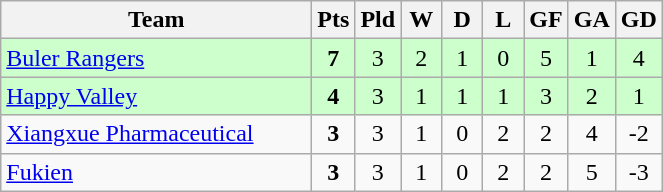<table class="wikitable" style="text-align: center;">
<tr>
<th width="200">Team</th>
<th width="20" abbr="Points">Pts</th>
<th width="20" abbr="Played">Pld</th>
<th width="20" abbr="Won">W</th>
<th width="20" abbr="Drawn">D</th>
<th width="20" abbr="Lost">L</th>
<th width="20" abbr="Goals for">GF</th>
<th width="20" abbr="Goals against">GA</th>
<th width="20" abbr="Goal difference">GD</th>
</tr>
<tr style="background: #ccffcc;">
<td style="text-align:left;"><a href='#'>Buler Rangers</a></td>
<td><strong>7</strong></td>
<td>3</td>
<td>2</td>
<td>1</td>
<td>0</td>
<td>5</td>
<td>1</td>
<td>4</td>
</tr>
<tr style="background: #ccffcc;">
<td style="text-align:left;"><a href='#'>Happy Valley</a></td>
<td><strong>4</strong></td>
<td>3</td>
<td>1</td>
<td>1</td>
<td>1</td>
<td>3</td>
<td>2</td>
<td>1</td>
</tr>
<tr>
<td style="text-align:left;"><a href='#'>Xiangxue Pharmaceutical</a></td>
<td><strong>3</strong></td>
<td>3</td>
<td>1</td>
<td>0</td>
<td>2</td>
<td>2</td>
<td>4</td>
<td>-2</td>
</tr>
<tr>
<td style="text-align:left;"><a href='#'>Fukien</a></td>
<td><strong>3</strong></td>
<td>3</td>
<td>1</td>
<td>0</td>
<td>2</td>
<td>2</td>
<td>5</td>
<td>-3</td>
</tr>
</table>
